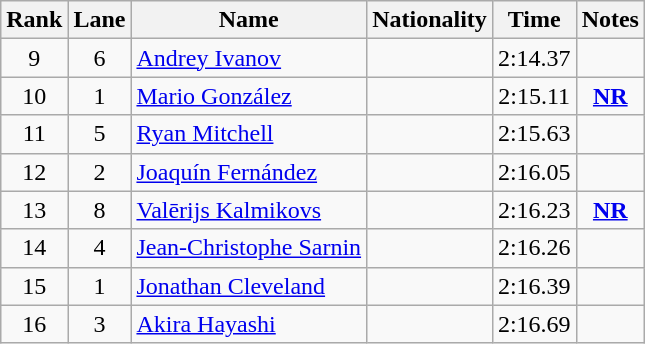<table class="wikitable sortable" style="text-align:center">
<tr>
<th>Rank</th>
<th>Lane</th>
<th>Name</th>
<th>Nationality</th>
<th>Time</th>
<th>Notes</th>
</tr>
<tr>
<td>9</td>
<td>6</td>
<td align=left><a href='#'>Andrey Ivanov</a></td>
<td align=left></td>
<td>2:14.37</td>
<td></td>
</tr>
<tr>
<td>10</td>
<td>1</td>
<td align=left><a href='#'>Mario González</a></td>
<td align=left></td>
<td>2:15.11</td>
<td><strong><a href='#'>NR</a></strong></td>
</tr>
<tr>
<td>11</td>
<td>5</td>
<td align=left><a href='#'>Ryan Mitchell</a></td>
<td align=left></td>
<td>2:15.63</td>
<td></td>
</tr>
<tr>
<td>12</td>
<td>2</td>
<td align=left><a href='#'>Joaquín Fernández</a></td>
<td align=left></td>
<td>2:16.05</td>
<td></td>
</tr>
<tr>
<td>13</td>
<td>8</td>
<td align=left><a href='#'>Valērijs Kalmikovs</a></td>
<td align=left></td>
<td>2:16.23</td>
<td><strong><a href='#'>NR</a></strong></td>
</tr>
<tr>
<td>14</td>
<td>4</td>
<td align=left><a href='#'>Jean-Christophe Sarnin</a></td>
<td align=left></td>
<td>2:16.26</td>
<td></td>
</tr>
<tr>
<td>15</td>
<td>1</td>
<td align=left><a href='#'>Jonathan Cleveland</a></td>
<td align=left></td>
<td>2:16.39</td>
<td></td>
</tr>
<tr>
<td>16</td>
<td>3</td>
<td align=left><a href='#'>Akira Hayashi</a></td>
<td align=left></td>
<td>2:16.69</td>
<td></td>
</tr>
</table>
